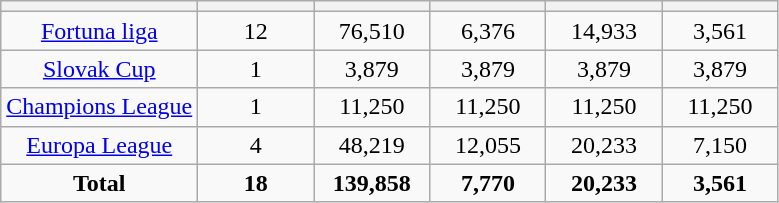<table class="wikitable sortable" style="text-align: center;">
<tr>
<th></th>
<th style="width:70px;"></th>
<th style="width:70px;"></th>
<th style="width:70px;"></th>
<th style="width:70px;"></th>
<th style="width:70px;"></th>
</tr>
<tr>
<td><a href='#'>Fortuna liga</a></td>
<td>12</td>
<td>76,510</td>
<td>6,376</td>
<td>14,933</td>
<td>3,561</td>
</tr>
<tr>
<td><a href='#'>Slovak Cup</a></td>
<td>1</td>
<td>3,879</td>
<td>3,879</td>
<td>3,879</td>
<td>3,879</td>
</tr>
<tr>
<td><a href='#'>Champions League</a></td>
<td>1</td>
<td>11,250</td>
<td>11,250</td>
<td>11,250</td>
<td>11,250</td>
</tr>
<tr>
<td><a href='#'>Europa League</a></td>
<td>4</td>
<td>48,219</td>
<td>12,055</td>
<td>20,233</td>
<td>7,150</td>
</tr>
<tr>
<td><strong>Total</strong></td>
<td><strong>18</strong></td>
<td><strong>139,858</strong></td>
<td><strong>7,770</strong></td>
<td><strong>20,233</strong></td>
<td><strong>3,561</strong></td>
</tr>
</table>
